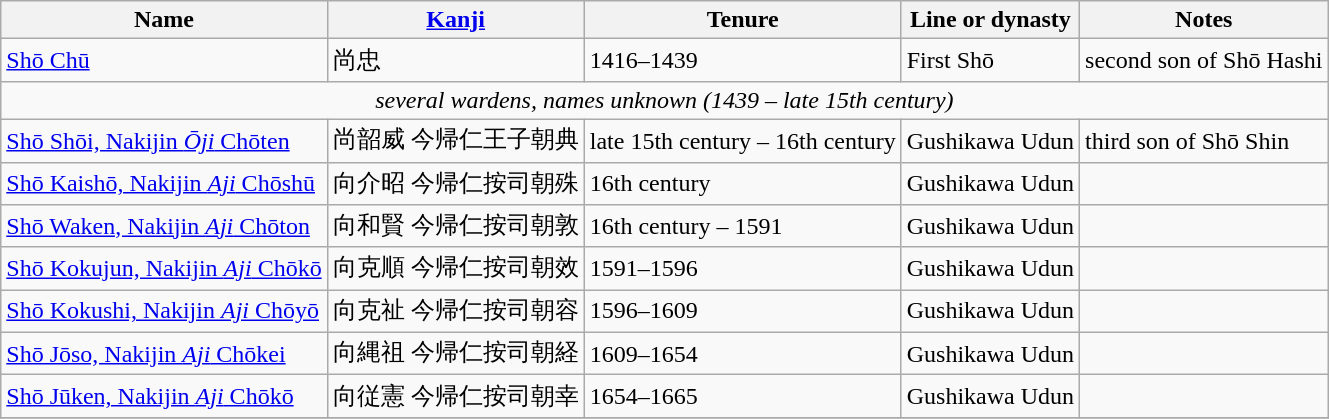<table class="wikitable">
<tr>
<th>Name</th>
<th><a href='#'>Kanji</a></th>
<th>Tenure</th>
<th>Line or dynasty</th>
<th>Notes</th>
</tr>
<tr>
<td><a href='#'>Shō Chū</a></td>
<td>尚忠</td>
<td>1416–1439</td>
<td>First Shō</td>
<td>second son of Shō Hashi</td>
</tr>
<tr>
<td colspan="5" style="text-align:center;"><em>several wardens, names unknown (1439 – late 15th century)</em></td>
</tr>
<tr>
<td><a href='#'>Shō Shōi, Nakijin <em>Ōji</em> Chōten</a></td>
<td>尚韶威 今帰仁王子朝典</td>
<td>late 15th century – 16th century</td>
<td>Gushikawa Udun</td>
<td>third son of Shō Shin</td>
</tr>
<tr>
<td><a href='#'>Shō Kaishō, Nakijin <em>Aji</em> Chōshū</a></td>
<td>向介昭 今帰仁按司朝殊</td>
<td>16th century</td>
<td>Gushikawa Udun</td>
<td></td>
</tr>
<tr>
<td><a href='#'>Shō Waken, Nakijin <em>Aji</em> Chōton</a></td>
<td>向和賢 今帰仁按司朝敦</td>
<td>16th century – 1591</td>
<td>Gushikawa Udun</td>
<td></td>
</tr>
<tr>
<td><a href='#'>Shō Kokujun, Nakijin <em>Aji</em> Chōkō</a></td>
<td>向克順 今帰仁按司朝效</td>
<td>1591–1596</td>
<td>Gushikawa Udun</td>
<td></td>
</tr>
<tr>
<td><a href='#'>Shō Kokushi, Nakijin <em>Aji</em> Chōyō</a></td>
<td>向克祉 今帰仁按司朝容</td>
<td>1596–1609</td>
<td>Gushikawa Udun</td>
<td></td>
</tr>
<tr>
<td><a href='#'>Shō Jōso, Nakijin <em>Aji</em> Chōkei</a></td>
<td>向縄祖 今帰仁按司朝経</td>
<td>1609–1654</td>
<td>Gushikawa Udun</td>
<td></td>
</tr>
<tr>
<td><a href='#'>Shō Jūken, Nakijin <em>Aji</em> Chōkō</a></td>
<td>向従憲 今帰仁按司朝幸</td>
<td>1654–1665</td>
<td>Gushikawa Udun</td>
<td></td>
</tr>
<tr>
</tr>
</table>
